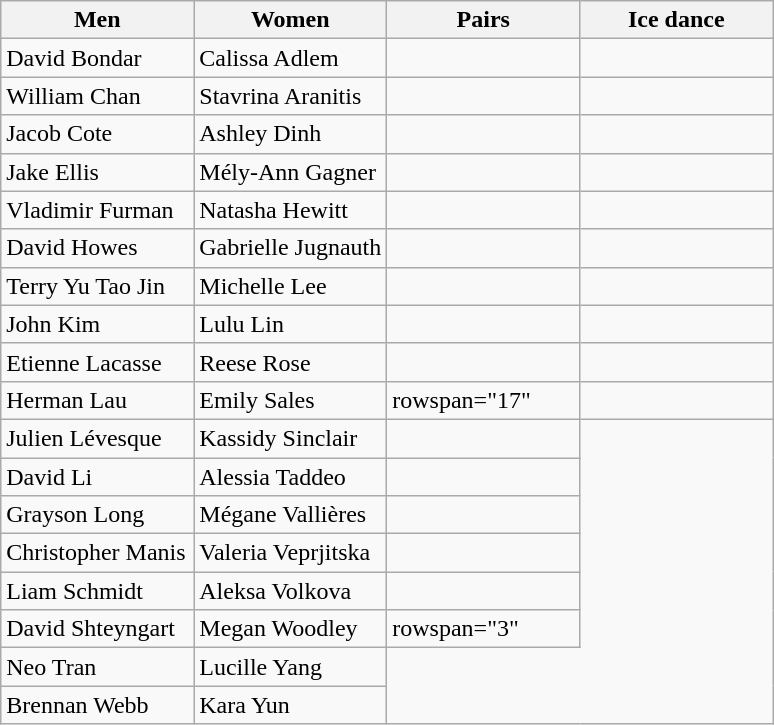<table class="wikitable unsortable" style="text-align:left;">
<tr>
<th scope="col" style="width:25%">Men</th>
<th scope="col" style="width:25%">Women</th>
<th scope="col" style="width:25%">Pairs</th>
<th scope="col" style="width:25%">Ice dance</th>
</tr>
<tr>
<td>David Bondar</td>
<td>Calissa Adlem</td>
<td></td>
<td></td>
</tr>
<tr>
<td>William Chan</td>
<td>Stavrina Aranitis</td>
<td></td>
<td></td>
</tr>
<tr>
<td>Jacob Cote</td>
<td>Ashley Dinh</td>
<td></td>
<td></td>
</tr>
<tr>
<td>Jake Ellis</td>
<td>Mély-Ann Gagner</td>
<td></td>
<td></td>
</tr>
<tr>
<td>Vladimir Furman</td>
<td>Natasha Hewitt</td>
<td></td>
<td></td>
</tr>
<tr>
<td>David Howes</td>
<td>Gabrielle Jugnauth</td>
<td></td>
<td></td>
</tr>
<tr>
<td>Terry Yu Tao Jin</td>
<td>Michelle Lee</td>
<td></td>
<td></td>
</tr>
<tr>
<td>John Kim</td>
<td>Lulu Lin</td>
<td></td>
<td></td>
</tr>
<tr>
<td>Etienne Lacasse</td>
<td>Reese Rose</td>
<td></td>
<td></td>
</tr>
<tr>
<td>Herman Lau</td>
<td>Emily Sales</td>
<td>rowspan="17" </td>
<td></td>
</tr>
<tr>
<td>Julien Lévesque</td>
<td>Kassidy Sinclair</td>
<td></td>
</tr>
<tr>
<td>David Li</td>
<td>Alessia Taddeo</td>
<td></td>
</tr>
<tr>
<td>Grayson Long</td>
<td>Mégane Vallières</td>
<td></td>
</tr>
<tr>
<td>Christopher Manis</td>
<td>Valeria Veprjitska</td>
<td></td>
</tr>
<tr>
<td>Liam Schmidt</td>
<td>Aleksa Volkova</td>
<td></td>
</tr>
<tr>
<td>David Shteyngart</td>
<td>Megan Woodley</td>
<td>rowspan="3" </td>
</tr>
<tr>
<td>Neo Tran</td>
<td>Lucille Yang</td>
</tr>
<tr>
<td>Brennan Webb</td>
<td>Kara Yun</td>
</tr>
</table>
